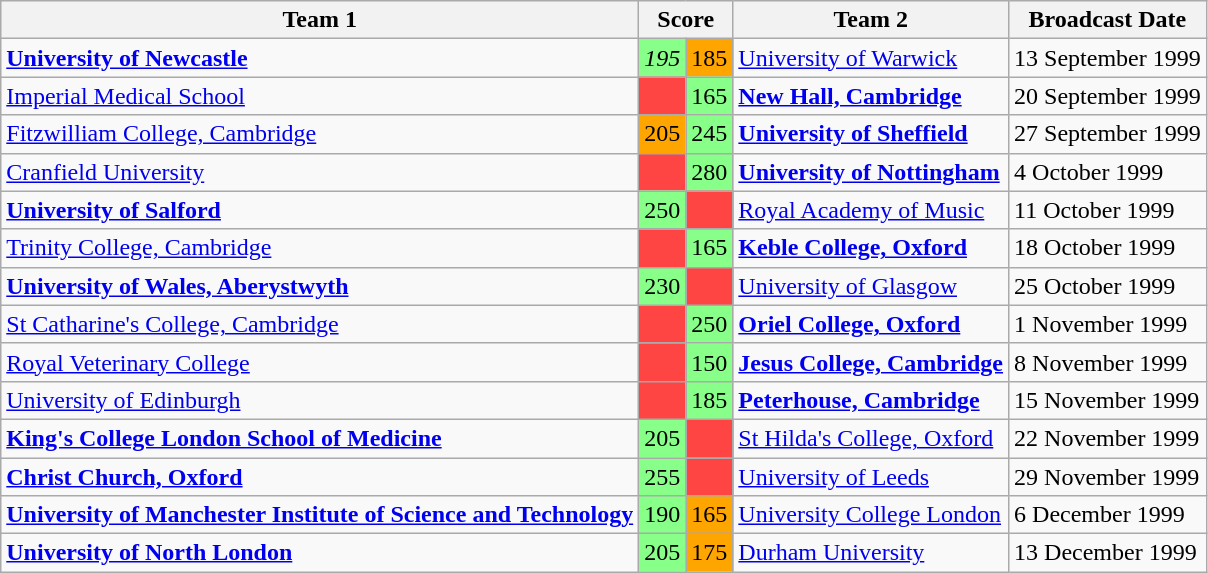<table class="wikitable" border="1">
<tr>
<th>Team 1</th>
<th colspan=2>Score</th>
<th>Team 2</th>
<th>Broadcast Date</th>
</tr>
<tr>
<td><strong><a href='#'>University of Newcastle</a></strong></td>
<td style="background:#88ff88"><em>195</em></td>
<td style="background:orange">185</td>
<td><a href='#'>University of Warwick</a></td>
<td>13 September 1999</td>
</tr>
<tr>
<td><a href='#'>Imperial Medical School</a></td>
<td style="background:#ff4444"></td>
<td style="background:#88ff88">165</td>
<td><strong><a href='#'>New Hall, Cambridge</a></strong></td>
<td>20 September 1999</td>
</tr>
<tr>
<td><a href='#'>Fitzwilliam College, Cambridge</a></td>
<td style="background:orange">205</td>
<td style="background:#88ff88">245</td>
<td><strong><a href='#'>University of Sheffield</a></strong></td>
<td>27 September 1999</td>
</tr>
<tr>
<td><a href='#'>Cranfield University</a></td>
<td style="background:#ff4444"></td>
<td style="background:#88ff88">280</td>
<td><strong><a href='#'>University of Nottingham</a></strong></td>
<td>4 October 1999</td>
</tr>
<tr>
<td><strong><a href='#'>University of Salford</a></strong></td>
<td style="background:#88ff88">250</td>
<td style="background:#ff4444"></td>
<td><a href='#'>Royal Academy of Music</a></td>
<td>11 October 1999</td>
</tr>
<tr>
<td><a href='#'>Trinity College, Cambridge</a></td>
<td style="background:#ff4444"></td>
<td style="background:#88ff88">165</td>
<td><strong><a href='#'>Keble College, Oxford</a></strong></td>
<td>18 October 1999</td>
</tr>
<tr>
<td><strong><a href='#'>University of Wales, Aberystwyth</a></strong></td>
<td style="background:#88ff88">230</td>
<td style="background:#ff4444"></td>
<td><a href='#'>University of Glasgow</a></td>
<td>25 October 1999</td>
</tr>
<tr>
<td><a href='#'>St Catharine's College, Cambridge</a></td>
<td style="background:#ff4444"></td>
<td style="background:#88ff88">250</td>
<td><strong><a href='#'>Oriel College, Oxford</a></strong></td>
<td>1 November 1999</td>
</tr>
<tr>
<td><a href='#'>Royal Veterinary College</a></td>
<td style="background:#ff4444"></td>
<td style="background:#88ff88">150</td>
<td><strong><a href='#'>Jesus College, Cambridge</a></strong></td>
<td>8 November 1999</td>
</tr>
<tr>
<td><a href='#'>University of Edinburgh</a></td>
<td style="background:#ff4444"></td>
<td style="background:#88ff88">185</td>
<td><strong><a href='#'>Peterhouse, Cambridge</a></strong></td>
<td>15 November 1999</td>
</tr>
<tr>
<td><strong><a href='#'>King's College London School of Medicine</a></strong></td>
<td style="background:#88ff88">205</td>
<td style="background:#ff4444"></td>
<td><a href='#'>St Hilda's College, Oxford</a></td>
<td>22 November 1999</td>
</tr>
<tr>
<td><strong><a href='#'>Christ Church, Oxford</a></strong></td>
<td style="background:#88ff88">255</td>
<td style="background:#ff4444"></td>
<td><a href='#'>University of Leeds</a></td>
<td>29 November 1999</td>
</tr>
<tr>
<td><strong><a href='#'>University of Manchester Institute of Science and Technology</a></strong></td>
<td style="background:#88ff88">190</td>
<td style="background:orange">165</td>
<td><a href='#'>University College London</a></td>
<td>6 December 1999</td>
</tr>
<tr>
<td><strong><a href='#'>University of North London</a></strong></td>
<td style="background:#88ff88">205</td>
<td style="background:orange">175</td>
<td><a href='#'>Durham University</a></td>
<td>13 December 1999</td>
</tr>
</table>
